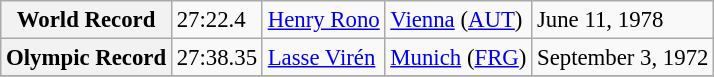<table class="wikitable" style="font-size:95%;">
<tr>
<th>World Record</th>
<td>27:22.4</td>
<td> <a href='#'>Henry Rono</a></td>
<td><a href='#'>Vienna</a> (<a href='#'>AUT</a>)</td>
<td>June 11, 1978</td>
</tr>
<tr>
<th>Olympic Record</th>
<td>27:38.35</td>
<td> <a href='#'>Lasse Virén</a></td>
<td><a href='#'>Munich</a> (<a href='#'>FRG</a>)</td>
<td>September 3, 1972</td>
</tr>
<tr>
</tr>
</table>
